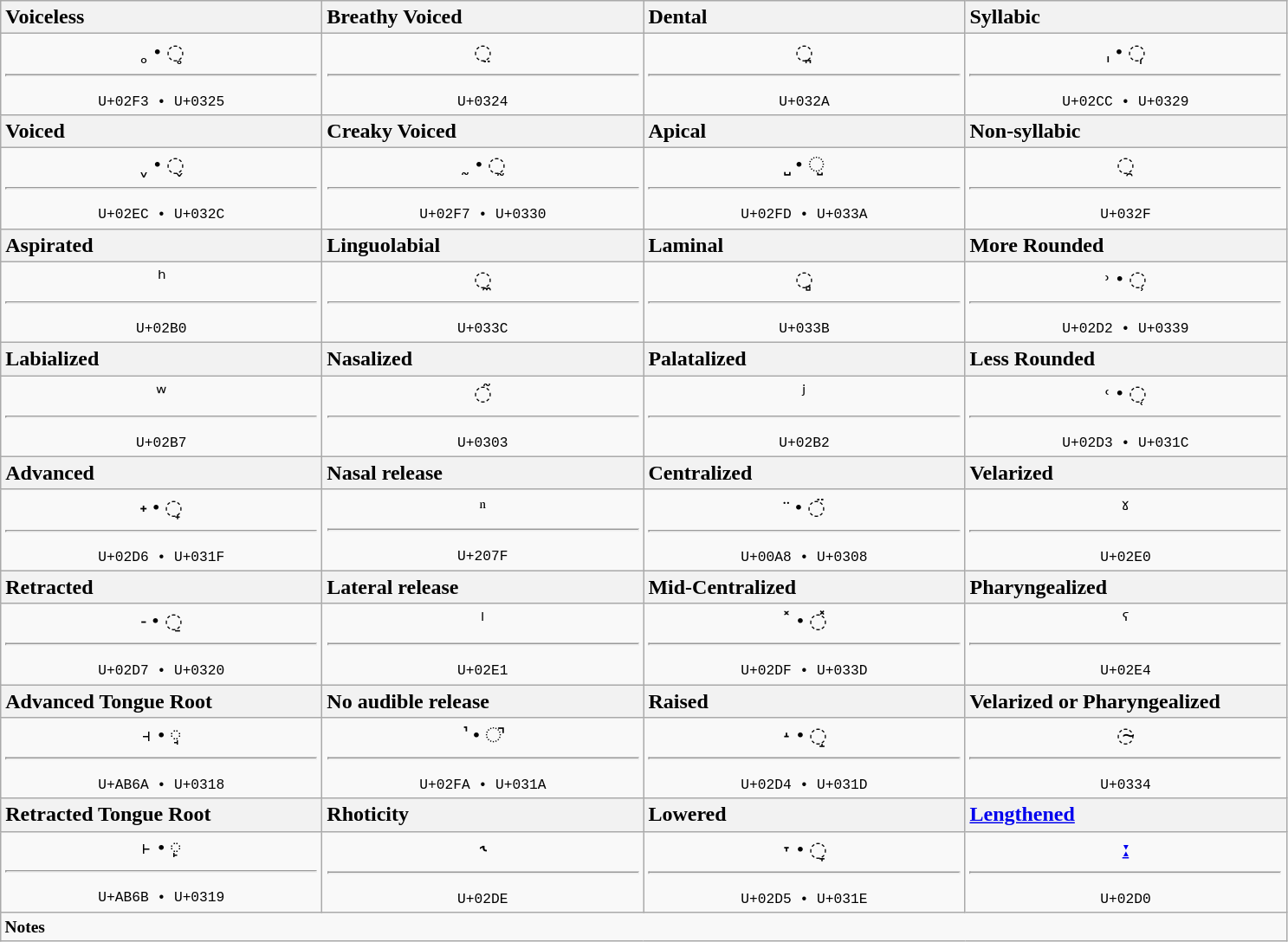<table class="wikitable" style="text-align:center; white-space: nowrap;">
<tr>
<th style="text-align: left; min-width: 15em;">Voiceless</th>
<th style="text-align: left; min-width: 15em;">Breathy Voiced</th>
<th style="text-align: left; min-width: 15em;">Dental</th>
<th style="text-align: left; min-width: 15em;">Syllabic</th>
</tr>
<tr>
<td style="min-width: 5em;"><span>˳</span> • <span>◌̥</span><hr><small><code>U+02F3 • U+0325</code></small></td>
<td style="min-width: 5em;"><span>◌̤</span><hr><small><code>U+0324</code></small></td>
<td style="min-width: 5em;"><span>◌͏̪</span><hr><small><code>U+032A</code></small></td>
<td style="min-width: 5em;"><span>ˌ</span> • <span>◌̩</span><hr><small><code>U+02CC • U+0329</code></small></td>
</tr>
<tr>
<th style="text-align: left; min-width: 15em;">Voiced</th>
<th style="text-align: left; min-width: 15em;">Creaky Voiced</th>
<th style="text-align: left; min-width: 15em;">Apical</th>
<th style="text-align: left; min-width: 15em;">Non-syllabic</th>
</tr>
<tr>
<td style="min-width: 5em;"><span>ˬ</span> • <span>◌̬</span><hr><small><code>U+02EC • U+032C</code></small></td>
<td style="min-width: 5em;"><span>˷</span> • <span>◌̰</span><hr><small><code>U+02F7 • U+0330</code></small></td>
<td style="min-width: 5em;"><span>˽</span> • <span>◌̺</span><hr><small><code>U+02FD • U+033A</code></small></td>
<td style="min-width: 5em;"><span>◌͏̯</span><hr><small><code>U+032F</code></small></td>
</tr>
<tr>
<th style="text-align: left; min-width: 15em;">Aspirated</th>
<th style="text-align: left; min-width: 15em;">Linguolabial</th>
<th style="text-align: left; min-width: 15em;">Laminal</th>
<th style="text-align: left; min-width: 15em;">More Rounded</th>
</tr>
<tr>
<td style="min-width: 5em;"><span>ʰ</span><hr><small><code>U+02B0</code></small></td>
<td style="min-width: 5em;"><span>◌͏̼</span><hr><small><code>U+033C</code></small></td>
<td style="min-width: 5em;"><span>◌͏̻</span><hr><small><code>U+033B</code></small></td>
<td style="min-width: 5em;"><span>˒</span> • <span>◌̹</span><hr><small><code>U+02D2 • U+0339</code></small></td>
</tr>
<tr>
<th style="text-align: left; min-width: 15em;">Labialized</th>
<th style="text-align: left; min-width: 15em;">Nasalized</th>
<th style="text-align: left; min-width: 15em;">Palatalized</th>
<th style="text-align: left; min-width: 15em;">Less Rounded</th>
</tr>
<tr>
<td style="min-width: 5em;"><span>ʷ</span><hr><small><code>U+02B7</code></small></td>
<td style="min-width: 5em;"><span>◌̃</span><hr><small><code>U+0303</code></small></td>
<td style="min-width: 5em;"><span>ʲ</span><hr><small><code>U+02B2</code></small></td>
<td style="min-width: 5em;"><span>˓</span> • <span>◌̜</span><hr><small><code>U+02D3 • U+031C</code></small></td>
</tr>
<tr>
<th style="text-align: left; min-width: 15em;">Advanced</th>
<th style="text-align: left; min-width: 15em;">Nasal release</th>
<th style="text-align: left; min-width: 15em;">Centralized</th>
<th style="text-align: left; min-width: 15em;">Velarized</th>
</tr>
<tr>
<td style="min-width: 5em;"><span>˖</span> • <span>◌̟</span><hr><small><code>U+02D6 • U+031F</code></small></td>
<td style="min-width: 5em;"><span>ⁿ</span><hr><small><code>U+207F</code></small></td>
<td style="min-width: 5em;"><span>¨</span> • <span>◌̈</span><hr><small><code>U+00A8 • U+0308</code></small></td>
<td style="min-width: 5em;"><span>ˠ</span><hr><small><code>U+02E0</code></small></td>
</tr>
<tr>
<th style="text-align: left; min-width: 15em;">Retracted</th>
<th style="text-align: left; min-width: 15em;">Lateral release</th>
<th style="text-align: left; min-width: 15em;">Mid-Centralized</th>
<th style="text-align: left; min-width: 15em;">Pharyngealized</th>
</tr>
<tr>
<td style="min-width: 5em;"><span>˗</span> • <span>◌̠</span><hr><small><code>U+02D7 • U+0320</code></small></td>
<td style="min-width: 5em;"><span>ˡ</span><hr><small><code>U+02E1</code></small></td>
<td style="min-width: 5em;"><span>˟</span> • <span>◌̽</span><hr><small><code>U+02DF • U+033D</code></small></td>
<td style="min-width: 5em;"><span>ˤ</span><hr><small><code>U+02E4</code></small></td>
</tr>
<tr>
<th style="text-align: left; min-width: 15em;">Advanced Tongue Root</th>
<th style="text-align: left; min-width: 15em;">No audible release</th>
<th style="text-align: left; min-width: 15em;">Raised</th>
<th style="text-align: left; min-width: 15em;">Velarized or Pharyngealized</th>
</tr>
<tr>
<td style="min-width: 5em;"><span>꭪</span> • <span>◌̘</span><hr><small><code>U+AB6A • U+0318</code></small></td>
<td style="min-width: 5em;"><span>˺</span> • <span>◌̚</span><hr><small><code>U+02FA • U+031A</code></small></td>
<td style="min-width: 5em;"><span>˔</span> • <span>◌̝</span><hr><small><code>U+02D4 • U+031D</code></small></td>
<td style="min-width: 5em;"><span>◌̴</span><hr><small><code>U+0334</code></small></td>
</tr>
<tr>
<th style="text-align: left; min-width: 15em;">Retracted Tongue Root</th>
<th style="text-align: left; min-width: 15em;">Rhoticity</th>
<th style="text-align: left; min-width: 15em;">Lowered</th>
<th style="text-align: left; min-width: 15em;"><a href='#'>Lengthened</a></th>
</tr>
<tr>
<td style="min-width: 5em;"><span>꭫</span> • <span>◌̙</span><hr><small><code>U+AB6B • U+0319</code></small></td>
<td style="min-width: 5em;"><span>˞</span><hr><small><code>U+02DE</code></small></td>
<td style="min-width: 5em;"><span>˕</span> • <span>◌̞</span><hr><small><code>U+02D5 • U+031E</code></small></td>
<td style="min-width: 5em;"><strong><a href='#'>ː</a></strong> <hr><small><code>U+02D0</code></small></td>
</tr>
<tr>
<td colspan="12" style="background:#F8F8F8;font-size:small;text-align:left"><strong>Notes</strong><br></td>
</tr>
</table>
